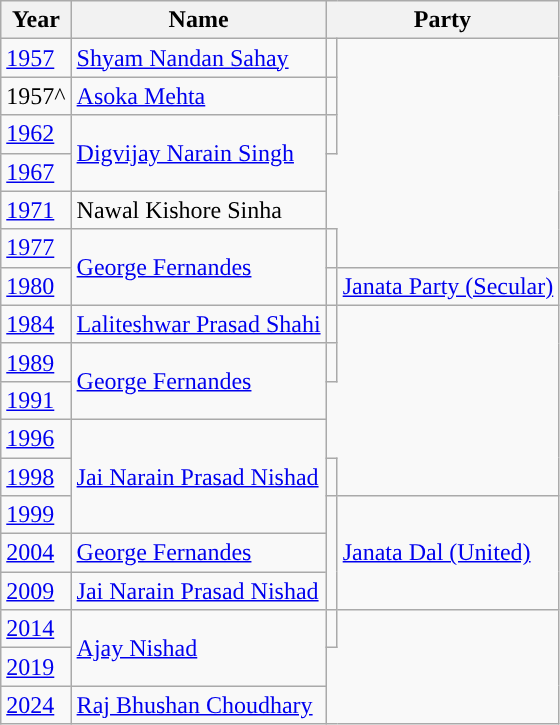<table class="wikitable">
<tr>
<th>Year</th>
<th>Name</th>
<th colspan="2">Party</th>
</tr>
<tr>
<td><a href='#'>1957</a></td>
<td><a href='#'>Shyam Nandan Sahay</a></td>
<td></td>
</tr>
<tr>
<td>1957^</td>
<td><a href='#'>Asoka Mehta</a></td>
<td></td>
</tr>
<tr>
<td><a href='#'>1962</a></td>
<td rowspan="2"><a href='#'>Digvijay Narain Singh</a></td>
<td></td>
</tr>
<tr>
<td><a href='#'>1967</a></td>
</tr>
<tr>
<td><a href='#'>1971</a></td>
<td>Nawal Kishore Sinha</td>
</tr>
<tr>
<td><a href='#'>1977</a></td>
<td rowspan="2"><a href='#'>George Fernandes</a></td>
<td></td>
</tr>
<tr>
<td><a href='#'>1980</a></td>
<td style="background-color: "></td>
<td><a href='#'>Janata Party (Secular)</a></td>
</tr>
<tr>
<td><a href='#'>1984</a></td>
<td><a href='#'>Laliteshwar Prasad Shahi</a></td>
<td></td>
</tr>
<tr>
<td><a href='#'>1989</a></td>
<td rowspan="2"><a href='#'>George Fernandes</a></td>
<td></td>
</tr>
<tr>
<td><a href='#'>1991</a></td>
</tr>
<tr>
<td><a href='#'>1996</a></td>
<td rowspan="3"><a href='#'>Jai Narain Prasad Nishad</a></td>
</tr>
<tr>
<td><a href='#'>1998</a></td>
<td></td>
</tr>
<tr>
<td><a href='#'>1999</a></td>
<td rowspan="3" style="background-color: "></td>
<td rowspan="3"><a href='#'>Janata Dal (United)</a></td>
</tr>
<tr>
<td><a href='#'>2004</a></td>
<td><a href='#'>George Fernandes</a></td>
</tr>
<tr>
<td><a href='#'>2009</a></td>
<td><a href='#'>Jai Narain Prasad Nishad</a></td>
</tr>
<tr>
<td><a href='#'>2014</a></td>
<td rowspan="2"><a href='#'>Ajay Nishad</a></td>
<td></td>
</tr>
<tr>
<td><a href='#'>2019</a></td>
</tr>
<tr>
<td><a href='#'>2024</a></td>
<td rowspan="2"><a href='#'>Raj Bhushan Choudhary</a></td>
</tr>
</table>
